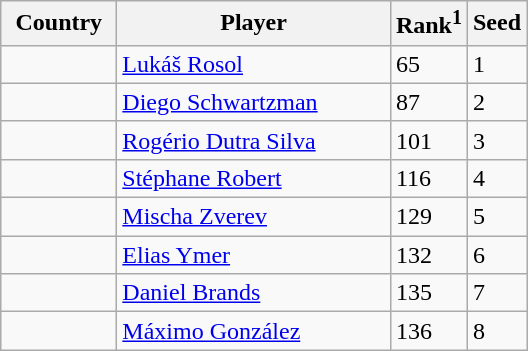<table class="sortable wikitable">
<tr>
<th width="70">Country</th>
<th width="175">Player</th>
<th>Rank<sup>1</sup></th>
<th>Seed</th>
</tr>
<tr>
<td></td>
<td><a href='#'>Lukáš Rosol</a></td>
<td>65</td>
<td>1</td>
</tr>
<tr>
<td></td>
<td><a href='#'>Diego Schwartzman</a></td>
<td>87</td>
<td>2</td>
</tr>
<tr>
<td></td>
<td><a href='#'>Rogério Dutra Silva</a></td>
<td>101</td>
<td>3</td>
</tr>
<tr>
<td></td>
<td><a href='#'>Stéphane Robert</a></td>
<td>116</td>
<td>4</td>
</tr>
<tr>
<td></td>
<td><a href='#'>Mischa Zverev</a></td>
<td>129</td>
<td>5</td>
</tr>
<tr>
<td></td>
<td><a href='#'>Elias Ymer</a></td>
<td>132</td>
<td>6</td>
</tr>
<tr>
<td></td>
<td><a href='#'>Daniel Brands</a></td>
<td>135</td>
<td>7</td>
</tr>
<tr>
<td></td>
<td><a href='#'>Máximo González</a></td>
<td>136</td>
<td>8</td>
</tr>
</table>
